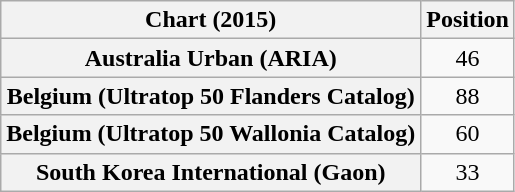<table class="wikitable sortable plainrowheaders" style="text-align:center">
<tr>
<th scope="col">Chart (2015)</th>
<th scope="col">Position</th>
</tr>
<tr>
<th scope="row">Australia Urban (ARIA)</th>
<td style="text-align:center;">46</td>
</tr>
<tr>
<th scope="row">Belgium (Ultratop 50 Flanders Catalog)</th>
<td style="text-align:center;">88</td>
</tr>
<tr>
<th scope="row">Belgium (Ultratop 50 Wallonia Catalog)</th>
<td style="text-align:center;">60</td>
</tr>
<tr>
<th scope="row">South Korea International (Gaon)</th>
<td style="text-align:center;">33</td>
</tr>
</table>
